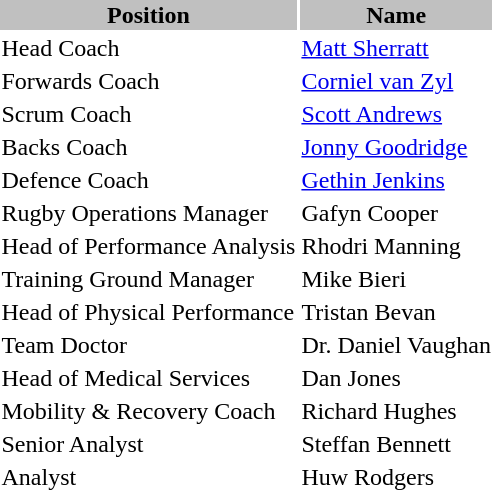<table class="toccolours">
<tr>
<th style="background:silver;">Position</th>
<th style="background:silver;">Name</th>
</tr>
<tr>
<td>Head Coach</td>
<td> <a href='#'>Matt Sherratt</a></td>
</tr>
<tr>
<td>Forwards Coach</td>
<td> <a href='#'>Corniel van Zyl</a></td>
</tr>
<tr>
<td>Scrum Coach</td>
<td> <a href='#'>Scott Andrews</a></td>
</tr>
<tr>
<td>Backs Coach</td>
<td> <a href='#'>Jonny Goodridge</a></td>
</tr>
<tr>
<td>Defence Coach</td>
<td> <a href='#'>Gethin Jenkins</a></td>
</tr>
<tr>
<td>Rugby Operations Manager</td>
<td> Gafyn Cooper</td>
</tr>
<tr>
<td>Head of Performance Analysis</td>
<td> Rhodri Manning</td>
</tr>
<tr>
<td>Training Ground Manager</td>
<td> Mike Bieri</td>
</tr>
<tr>
<td>Head of Physical Performance</td>
<td> Tristan Bevan</td>
</tr>
<tr>
<td>Team Doctor</td>
<td> Dr. Daniel Vaughan</td>
</tr>
<tr>
<td>Head of Medical Services</td>
<td> Dan Jones</td>
</tr>
<tr>
<td>Mobility & Recovery Coach</td>
<td> Richard Hughes</td>
</tr>
<tr>
<td>Senior Analyst</td>
<td> Steffan Bennett</td>
</tr>
<tr>
<td>Analyst</td>
<td> Huw Rodgers</td>
</tr>
</table>
